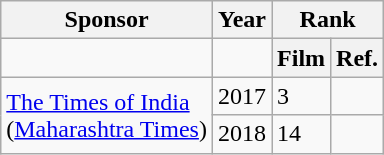<table class="wikitable">
<tr>
<th rowspan="1">Sponsor</th>
<th rowspan="1">Year</th>
<th colspan="2">Rank</th>
</tr>
<tr>
<td></td>
<td></td>
<th>Film</th>
<th>Ref.</th>
</tr>
<tr>
<td rowspan="2"><a href='#'>The Times of India</a><br> (<a href='#'>Maharashtra Times</a>)</td>
<td>2017</td>
<td>3</td>
<td></td>
</tr>
<tr>
<td>2018</td>
<td>14</td>
<td></td>
</tr>
</table>
